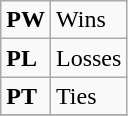<table class="wikitable">
<tr>
<td><strong>PW</strong></td>
<td>Wins</td>
</tr>
<tr>
<td><strong>PL</strong></td>
<td>Losses</td>
</tr>
<tr>
<td><strong>PT</strong></td>
<td>Ties</td>
</tr>
<tr>
</tr>
</table>
